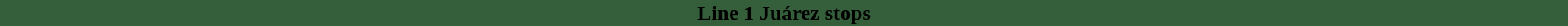<table style="margin: 0 2em 0 2em;" align="center">
<tr>
<th style="background:#355E3B" width="100%" align="center">Line 1 Juárez stops</th>
<th></th>
</tr>
<tr>
<td style="font-size: 90%;" align="center"><br><table>
<tr>
<th></th>
<td></td>
</tr>
<tr>
</tr>
</table>
</td>
</tr>
</table>
